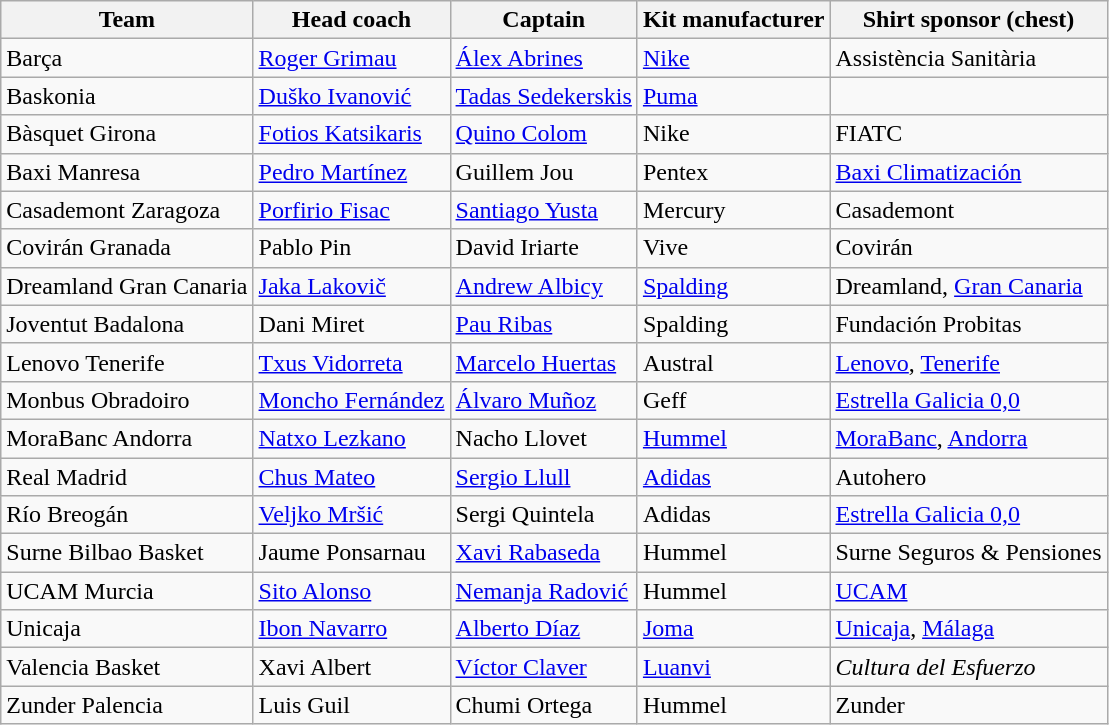<table class="wikitable sortable">
<tr>
<th>Team</th>
<th>Head coach</th>
<th>Captain</th>
<th>Kit manufacturer</th>
<th>Shirt sponsor (chest)</th>
</tr>
<tr>
<td>Barça</td>
<td data-sort-value="Grimau, Roger"> <a href='#'>Roger Grimau</a></td>
<td data-sort-value="Abrines, Álex"> <a href='#'>Álex Abrines</a></td>
<td><a href='#'>Nike</a></td>
<td>Assistència Sanitària</td>
</tr>
<tr>
<td>Baskonia</td>
<td data-sort-value="Ivanović, Duško"> <a href='#'>Duško Ivanović</a></td>
<td data-sort-value="Sedekerskis, Tadas"> <a href='#'>Tadas Sedekerskis</a></td>
<td><a href='#'>Puma</a></td>
<td></td>
</tr>
<tr>
<td>Bàsquet Girona</td>
<td data-sort-value="Katsikaris, Fotios"> <a href='#'>Fotios Katsikaris</a></td>
<td data-sort-value="Colom, Quino"> <a href='#'>Quino Colom</a></td>
<td>Nike</td>
<td>FIATC</td>
</tr>
<tr>
<td>Baxi Manresa</td>
<td data-sort-value="Martínez, Pedro"> <a href='#'>Pedro Martínez</a></td>
<td data-sort-value="Jou, Guillem"> Guillem Jou</td>
<td>Pentex</td>
<td><a href='#'>Baxi Climatización</a></td>
</tr>
<tr>
<td>Casademont Zaragoza</td>
<td data-sort-value="Fisac, Porfirio"> <a href='#'>Porfirio Fisac</a></td>
<td data-sort-value="Yusta, Santiago"> <a href='#'>Santiago Yusta</a></td>
<td>Mercury</td>
<td>Casademont</td>
</tr>
<tr>
<td>Covirán Granada</td>
<td data-sort-value="Pin, Pablo"> Pablo Pin</td>
<td data-sort-value="Iriarte, David"> David Iriarte</td>
<td>Vive</td>
<td>Covirán</td>
</tr>
<tr>
<td>Dreamland Gran Canaria</td>
<td data-sort-value="Lakovič, Jaka"> <a href='#'>Jaka Lakovič</a></td>
<td data-sort-value="Albicy, Andrew"> <a href='#'>Andrew Albicy</a></td>
<td><a href='#'>Spalding</a></td>
<td>Dreamland, <a href='#'>Gran Canaria</a></td>
</tr>
<tr>
<td>Joventut Badalona</td>
<td data-sort-value="Miret, Dani"> Dani Miret</td>
<td data-sort-value="Ribas, Pau"> <a href='#'>Pau Ribas</a></td>
<td>Spalding</td>
<td>Fundación Probitas</td>
</tr>
<tr>
<td>Lenovo Tenerife</td>
<td data-sort-value="Vidorreta, Txus"> <a href='#'>Txus Vidorreta</a></td>
<td data-sort-value="Huertas, Marcelo"> <a href='#'>Marcelo Huertas</a></td>
<td>Austral</td>
<td><a href='#'>Lenovo</a>, <a href='#'>Tenerife</a></td>
</tr>
<tr>
<td>Monbus Obradoiro</td>
<td data-sort-value="Fernández, Moncho"> <a href='#'>Moncho Fernández</a></td>
<td data-sort-value="Muñoz, Álvaro"> <a href='#'>Álvaro Muñoz</a></td>
<td>Geff</td>
<td><a href='#'>Estrella Galicia 0,0</a></td>
</tr>
<tr>
<td>MoraBanc Andorra</td>
<td data-sort-value="Lezkano, Natxo"> <a href='#'>Natxo Lezkano</a></td>
<td data-sort-value="Llovet, Nacho"> Nacho Llovet</td>
<td><a href='#'>Hummel</a></td>
<td><a href='#'>MoraBanc</a>, <a href='#'>Andorra</a></td>
</tr>
<tr>
<td>Real Madrid</td>
<td data-sort-value="Mateo, Chus"> <a href='#'>Chus Mateo</a></td>
<td data-sort-value="Llull, Sergio"> <a href='#'>Sergio Llull</a></td>
<td><a href='#'>Adidas</a></td>
<td>Autohero</td>
</tr>
<tr>
<td>Río Breogán</td>
<td data-sort-value="Mršić, Veljko"> <a href='#'>Veljko Mršić</a></td>
<td data-sort-value="Quintela, Sergi"> Sergi Quintela</td>
<td>Adidas</td>
<td><a href='#'>Estrella Galicia 0,0</a></td>
</tr>
<tr>
<td>Surne Bilbao Basket</td>
<td data-sort-value="Ponsarnau, Jaume"> Jaume Ponsarnau</td>
<td data-sort-value="Rabaseda, Xavi"> <a href='#'>Xavi Rabaseda</a></td>
<td>Hummel</td>
<td>Surne Seguros & Pensiones</td>
</tr>
<tr>
<td>UCAM Murcia</td>
<td data-sort-value="Alonso, Sito"> <a href='#'>Sito Alonso</a></td>
<td data-sort-value="Radović, Nemanja"> <a href='#'>Nemanja Radović</a></td>
<td>Hummel</td>
<td><a href='#'>UCAM</a></td>
</tr>
<tr>
<td>Unicaja</td>
<td data-sort-value="Navarro, Ibon"> <a href='#'>Ibon Navarro</a></td>
<td data-sort-value="Díaz, Alberto"> <a href='#'>Alberto Díaz</a></td>
<td><a href='#'>Joma</a></td>
<td><a href='#'>Unicaja</a>, <a href='#'>Málaga</a></td>
</tr>
<tr>
<td>Valencia Basket</td>
<td data-sort-value="Albert, Xavi"> Xavi Albert</td>
<td data-sort-value="Claver, Víctor"> <a href='#'>Víctor Claver</a></td>
<td><a href='#'>Luanvi</a></td>
<td><em>Cultura del Esfuerzo</em></td>
</tr>
<tr>
<td>Zunder Palencia</td>
<td data-sort-value="Guil, Luis"> Luis Guil</td>
<td data-sort-value="Ortega, Chumi"> Chumi Ortega</td>
<td>Hummel</td>
<td>Zunder</td>
</tr>
</table>
